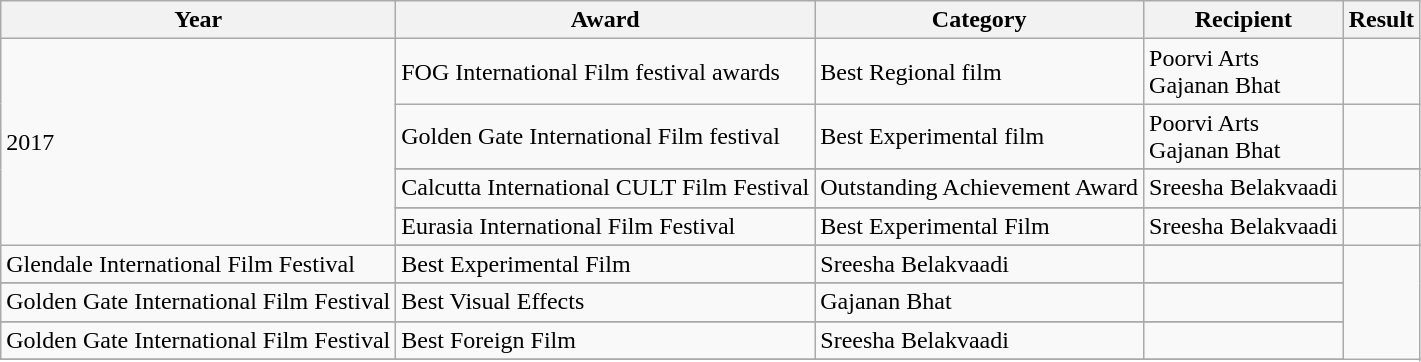<table class="wikitable">
<tr>
<th>Year</th>
<th>Award</th>
<th>Category</th>
<th>Recipient</th>
<th>Result</th>
</tr>
<tr>
<td rowspan="7">2017</td>
<td>FOG International Film festival awards </td>
<td>Best Regional film</td>
<td>Poorvi Arts  <br>Gajanan Bhat</td>
<td></td>
</tr>
<tr>
<td>Golden Gate International Film festival</td>
<td>Best Experimental film</td>
<td>Poorvi Arts  <br>Gajanan Bhat</td>
<td></td>
</tr>
<tr>
</tr>
<tr>
<td>Calcutta International CULT Film Festival</td>
<td>Outstanding Achievement Award</td>
<td>Sreesha Belakvaadi</td>
<td></td>
</tr>
<tr>
</tr>
<tr>
<td>Eurasia International Film Festival</td>
<td>Best Experimental Film</td>
<td>Sreesha Belakvaadi</td>
<td></td>
</tr>
<tr>
</tr>
<tr>
<td>Glendale International Film Festival</td>
<td>Best Experimental Film</td>
<td>Sreesha Belakvaadi</td>
<td></td>
</tr>
<tr>
</tr>
<tr>
<td>Golden Gate International Film Festival</td>
<td>Best Visual Effects</td>
<td>Gajanan Bhat</td>
<td></td>
</tr>
<tr>
</tr>
<tr>
<td>Golden Gate International Film Festival</td>
<td>Best Foreign Film</td>
<td>Sreesha Belakvaadi</td>
<td></td>
</tr>
<tr>
</tr>
</table>
